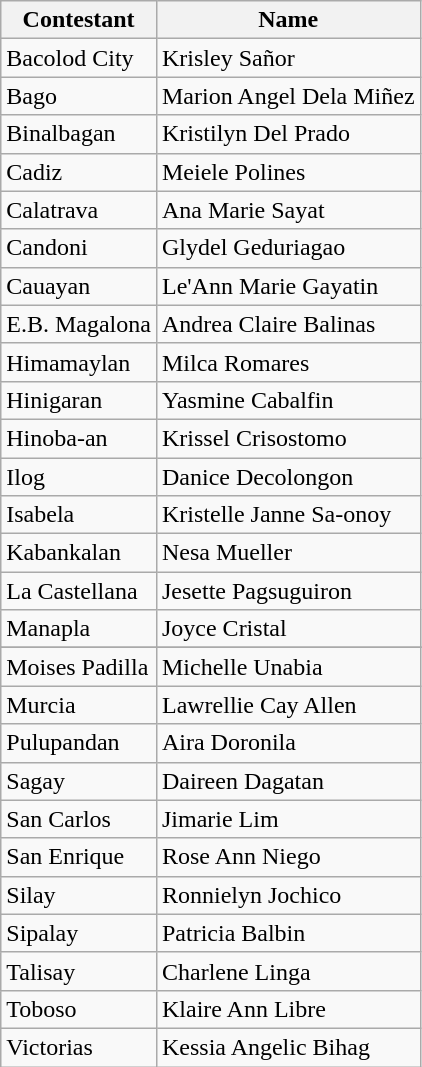<table class="wikitable">
<tr>
<th>Contestant</th>
<th>Name</th>
</tr>
<tr>
<td>Bacolod City</td>
<td>Krisley Sañor</td>
</tr>
<tr>
<td>Bago</td>
<td>Marion Angel Dela Miñez</td>
</tr>
<tr>
<td>Binalbagan</td>
<td>Kristilyn Del Prado</td>
</tr>
<tr>
<td>Cadiz</td>
<td>Meiele Polines</td>
</tr>
<tr>
<td>Calatrava</td>
<td>Ana Marie Sayat</td>
</tr>
<tr>
<td>Candoni</td>
<td>Glydel Geduriagao</td>
</tr>
<tr>
<td>Cauayan</td>
<td>Le'Ann Marie Gayatin</td>
</tr>
<tr>
<td>E.B. Magalona</td>
<td>Andrea Claire Balinas</td>
</tr>
<tr>
<td>Himamaylan</td>
<td>Milca Romares</td>
</tr>
<tr>
<td>Hinigaran</td>
<td>Yasmine Cabalfin</td>
</tr>
<tr>
<td>Hinoba-an</td>
<td>Krissel Crisostomo</td>
</tr>
<tr>
<td>Ilog</td>
<td>Danice Decolongon</td>
</tr>
<tr>
<td>Isabela</td>
<td>Kristelle Janne Sa-onoy</td>
</tr>
<tr>
<td>Kabankalan</td>
<td>Nesa Mueller</td>
</tr>
<tr>
<td>La Castellana</td>
<td>Jesette Pagsuguiron</td>
</tr>
<tr>
<td>Manapla</td>
<td>Joyce Cristal</td>
</tr>
<tr>
</tr>
<tr>
<td>Moises Padilla</td>
<td>Michelle Unabia</td>
</tr>
<tr>
<td>Murcia</td>
<td>Lawrellie Cay Allen</td>
</tr>
<tr>
<td>Pulupandan</td>
<td>Aira Doronila</td>
</tr>
<tr>
<td>Sagay</td>
<td>Daireen Dagatan</td>
</tr>
<tr>
<td>San Carlos</td>
<td>Jimarie Lim</td>
</tr>
<tr>
<td>San Enrique</td>
<td>Rose Ann Niego</td>
</tr>
<tr>
<td>Silay</td>
<td>Ronnielyn Jochico</td>
</tr>
<tr>
<td>Sipalay</td>
<td>Patricia Balbin</td>
</tr>
<tr>
<td>Talisay</td>
<td>Charlene Linga</td>
</tr>
<tr>
<td>Toboso</td>
<td>Klaire Ann Libre</td>
</tr>
<tr>
<td>Victorias</td>
<td>Kessia Angelic Bihag</td>
</tr>
</table>
